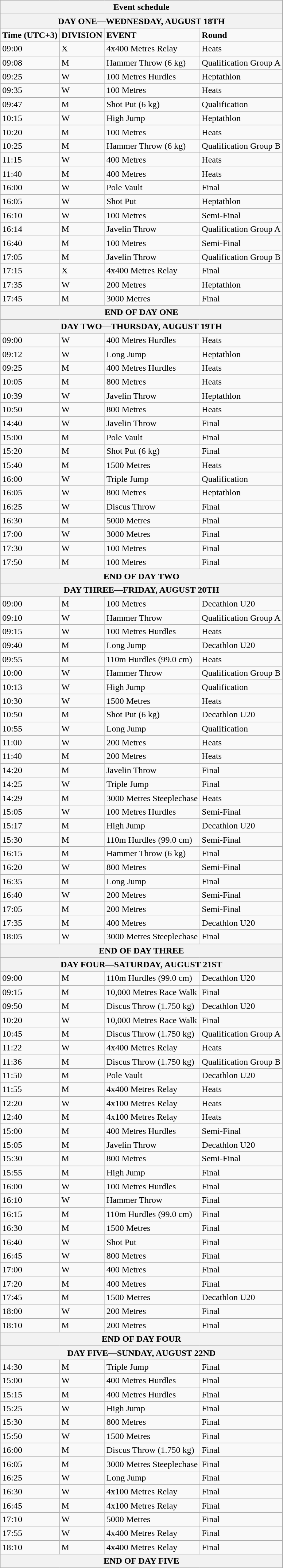<table class="wikitable collapsible collapsed" style="border:0; position:relative; font-size:100%;">
<tr>
<th colspan="4">Event schedule</th>
</tr>
<tr>
<th colspan="4">DAY ONE—WEDNESDAY, AUGUST 18TH</th>
</tr>
<tr>
<td><strong>Time (UTC+3)</strong></td>
<td><strong>DIVISION</strong></td>
<td><strong>EVENT</strong></td>
<td><strong>Round</strong></td>
</tr>
<tr>
<td>09:00</td>
<td>X</td>
<td>4x400 Metres Relay</td>
<td>Heats</td>
</tr>
<tr>
<td>09:08</td>
<td>M</td>
<td>Hammer Throw (6 kg)</td>
<td>Qualification Group A</td>
</tr>
<tr>
<td>09:25</td>
<td>W</td>
<td>100 Metres Hurdles</td>
<td>Heptathlon</td>
</tr>
<tr>
<td>09:35</td>
<td>W</td>
<td>100 Metres</td>
<td>Heats</td>
</tr>
<tr>
<td>09:47</td>
<td>M</td>
<td>Shot Put (6 kg)</td>
<td>Qualification</td>
</tr>
<tr>
<td>10:15</td>
<td>W</td>
<td>High Jump</td>
<td>Heptathlon</td>
</tr>
<tr>
<td>10:20</td>
<td>M</td>
<td>100 Metres</td>
<td>Heats</td>
</tr>
<tr>
<td>10:25</td>
<td>M</td>
<td>Hammer Throw (6 kg)</td>
<td>Qualification Group B</td>
</tr>
<tr>
<td>11:15</td>
<td>W</td>
<td>400 Metres</td>
<td>Heats</td>
</tr>
<tr>
<td>11:40</td>
<td>M</td>
<td>400 Metres</td>
<td>Heats</td>
</tr>
<tr>
<td>16:00</td>
<td>W</td>
<td>Pole Vault</td>
<td>Final</td>
</tr>
<tr>
<td>16:05</td>
<td>W</td>
<td>Shot Put</td>
<td>Heptathlon</td>
</tr>
<tr>
<td>16:10</td>
<td>W</td>
<td>100 Metres</td>
<td>Semi-Final</td>
</tr>
<tr>
<td>16:14</td>
<td>M</td>
<td>Javelin Throw</td>
<td>Qualification Group A</td>
</tr>
<tr>
<td>16:40</td>
<td>M</td>
<td>100 Metres</td>
<td>Semi-Final</td>
</tr>
<tr>
<td>17:05</td>
<td>M</td>
<td>Javelin Throw</td>
<td>Qualification Group B</td>
</tr>
<tr>
<td>17:15</td>
<td>X</td>
<td>4x400 Metres Relay</td>
<td>Final</td>
</tr>
<tr>
<td>17:35</td>
<td>W</td>
<td>200 Metres</td>
<td>Heptathlon</td>
</tr>
<tr>
<td>17:45</td>
<td>M</td>
<td>3000 Metres</td>
<td>Final</td>
</tr>
<tr>
<th colspan="4">END OF DAY ONE</th>
</tr>
<tr>
<th colspan="4">DAY TWO—THURSDAY, AUGUST 19TH</th>
</tr>
<tr>
<td>09:00</td>
<td>W</td>
<td>400 Metres Hurdles</td>
<td>Heats</td>
</tr>
<tr>
<td>09:12</td>
<td>W</td>
<td>Long Jump</td>
<td>Heptathlon</td>
</tr>
<tr>
<td>09:25</td>
<td>M</td>
<td>400 Metres Hurdles</td>
<td>Heats</td>
</tr>
<tr>
<td>10:05</td>
<td>M</td>
<td>800 Metres</td>
<td>Heats</td>
</tr>
<tr>
<td>10:39</td>
<td>W</td>
<td>Javelin Throw</td>
<td>Heptathlon</td>
</tr>
<tr>
<td>10:50</td>
<td>W</td>
<td>800 Metres</td>
<td>Heats</td>
</tr>
<tr>
<td>14:40</td>
<td>W</td>
<td>Javelin Throw</td>
<td>Final</td>
</tr>
<tr>
<td>15:00</td>
<td>M</td>
<td>Pole Vault</td>
<td>Final</td>
</tr>
<tr>
<td>15:20</td>
<td>M</td>
<td>Shot Put (6 kg)</td>
<td>Final</td>
</tr>
<tr>
<td>15:40</td>
<td>M</td>
<td>1500 Metres</td>
<td>Heats</td>
</tr>
<tr>
<td>16:00</td>
<td>W</td>
<td>Triple Jump</td>
<td>Qualification</td>
</tr>
<tr>
<td>16:05</td>
<td>W</td>
<td>800 Metres</td>
<td>Heptathlon</td>
</tr>
<tr>
<td>16:25</td>
<td>W</td>
<td>Discus Throw</td>
<td>Final</td>
</tr>
<tr>
<td>16:30</td>
<td>M</td>
<td>5000 Metres</td>
<td>Final</td>
</tr>
<tr>
<td>17:00</td>
<td>W</td>
<td>3000 Metres</td>
<td>Final</td>
</tr>
<tr>
<td>17:30</td>
<td>W</td>
<td>100 Metres</td>
<td>Final</td>
</tr>
<tr>
<td>17:50</td>
<td>M</td>
<td>100 Metres</td>
<td>Final</td>
</tr>
<tr>
<th colspan="4">END OF DAY TWO</th>
</tr>
<tr>
<th colspan="4">DAY THREE—FRIDAY, AUGUST 20TH</th>
</tr>
<tr>
<td>09:00</td>
<td>M</td>
<td>100 Metres</td>
<td>Decathlon U20</td>
</tr>
<tr>
<td>09:10</td>
<td>W</td>
<td>Hammer Throw</td>
<td>Qualification Group A</td>
</tr>
<tr>
<td>09:15</td>
<td>W</td>
<td>100 Metres Hurdles</td>
<td>Heats</td>
</tr>
<tr>
<td>09:40</td>
<td>M</td>
<td>Long Jump</td>
<td>Decathlon U20</td>
</tr>
<tr>
<td>09:55</td>
<td>M</td>
<td>110m Hurdles (99.0 cm)</td>
<td>Heats</td>
</tr>
<tr>
<td>10:00</td>
<td>W</td>
<td>Hammer Throw</td>
<td>Qualification Group B</td>
</tr>
<tr>
<td>10:13</td>
<td>W</td>
<td>High Jump</td>
<td>Qualification</td>
</tr>
<tr>
<td>10:30</td>
<td>W</td>
<td>1500 Metres</td>
<td>Heats</td>
</tr>
<tr>
<td>10:50</td>
<td>M</td>
<td>Shot Put (6 kg)</td>
<td>Decathlon U20</td>
</tr>
<tr>
<td>10:55</td>
<td>W</td>
<td>Long Jump</td>
<td>Qualification</td>
</tr>
<tr>
<td>11:00</td>
<td>W</td>
<td>200 Metres</td>
<td>Heats</td>
</tr>
<tr>
<td>11:40</td>
<td>M</td>
<td>200 Metres</td>
<td>Heats</td>
</tr>
<tr>
<td>14:20</td>
<td>M</td>
<td>Javelin Throw</td>
<td>Final</td>
</tr>
<tr>
<td>14:25</td>
<td>W</td>
<td>Triple Jump</td>
<td>Final</td>
</tr>
<tr>
<td>14:29</td>
<td>M</td>
<td>3000 Metres Steeplechase</td>
<td>Heats</td>
</tr>
<tr>
<td>15:05</td>
<td>W</td>
<td>100 Metres Hurdles</td>
<td>Semi-Final</td>
</tr>
<tr>
<td>15:17</td>
<td>M</td>
<td>High Jump</td>
<td>Decathlon U20</td>
</tr>
<tr>
<td>15:30</td>
<td>M</td>
<td>110m Hurdles (99.0 cm)</td>
<td>Semi-Final</td>
</tr>
<tr>
<td>16:15</td>
<td>M</td>
<td>Hammer Throw (6 kg)</td>
<td>Final</td>
</tr>
<tr>
<td>16:20</td>
<td>W</td>
<td>800 Metres</td>
<td>Semi-Final</td>
</tr>
<tr>
<td>16:35</td>
<td>M</td>
<td>Long Jump</td>
<td>Final</td>
</tr>
<tr>
<td>16:40</td>
<td>W</td>
<td>200 Metres</td>
<td>Semi-Final</td>
</tr>
<tr>
<td>17:05</td>
<td>M</td>
<td>200 Metres</td>
<td>Semi-Final</td>
</tr>
<tr>
<td>17:35</td>
<td>M</td>
<td>400 Metres</td>
<td>Decathlon U20</td>
</tr>
<tr>
<td>18:05</td>
<td>W</td>
<td>3000 Metres Steeplechase</td>
<td>Final</td>
</tr>
<tr>
<th colspan="4">END OF DAY THREE</th>
</tr>
<tr>
<th colspan="4">DAY FOUR—SATURDAY, AUGUST 21ST</th>
</tr>
<tr>
<td>09:00</td>
<td>M</td>
<td>110m Hurdles (99.0 cm)</td>
<td>Decathlon U20</td>
</tr>
<tr>
<td>09:15</td>
<td>M</td>
<td>10,000 Metres Race Walk</td>
<td>Final</td>
</tr>
<tr>
<td>09:50</td>
<td>M</td>
<td>Discus Throw (1.750 kg)</td>
<td>Decathlon U20</td>
</tr>
<tr>
<td>10:20</td>
<td>W</td>
<td>10,000 Metres Race Walk</td>
<td>Final</td>
</tr>
<tr>
<td>10:45</td>
<td>M</td>
<td>Discus Throw (1.750 kg)</td>
<td>Qualification Group A</td>
</tr>
<tr>
<td>11:22</td>
<td>W</td>
<td>4x400 Metres Relay</td>
<td>Heats</td>
</tr>
<tr>
<td>11:36</td>
<td>M</td>
<td>Discus Throw (1.750 kg)</td>
<td>Qualification Group B</td>
</tr>
<tr>
<td>11:50</td>
<td>M</td>
<td>Pole Vault</td>
<td>Decathlon U20</td>
</tr>
<tr>
<td>11:55</td>
<td>M</td>
<td>4x400 Metres Relay</td>
<td>Heats</td>
</tr>
<tr>
<td>12:20</td>
<td>W</td>
<td>4x100 Metres Relay</td>
<td>Heats</td>
</tr>
<tr>
<td>12:40</td>
<td>M</td>
<td>4x100 Metres Relay</td>
<td>Heats</td>
</tr>
<tr>
<td>15:00</td>
<td>M</td>
<td>400 Metres Hurdles</td>
<td>Semi-Final</td>
</tr>
<tr>
<td>15:05</td>
<td>M</td>
<td>Javelin Throw</td>
<td>Decathlon U20</td>
</tr>
<tr>
<td>15:30</td>
<td>M</td>
<td>800 Metres</td>
<td>Semi-Final</td>
</tr>
<tr>
<td>15:55</td>
<td>M</td>
<td>High Jump</td>
<td>Final</td>
</tr>
<tr>
<td>16:00</td>
<td>W</td>
<td>100 Metres Hurdles</td>
<td>Final</td>
</tr>
<tr>
<td>16:10</td>
<td>W</td>
<td>Hammer Throw</td>
<td>Final</td>
</tr>
<tr>
<td>16:15</td>
<td>M</td>
<td>110m Hurdles (99.0 cm)</td>
<td>Final</td>
</tr>
<tr>
<td>16:30</td>
<td>M</td>
<td>1500 Metres</td>
<td>Final</td>
</tr>
<tr>
<td>16:40</td>
<td>W</td>
<td>Shot Put</td>
<td>Final</td>
</tr>
<tr>
<td>16:45</td>
<td>W</td>
<td>800 Metres</td>
<td>Final</td>
</tr>
<tr>
<td>17:00</td>
<td>W</td>
<td>400 Metres</td>
<td>Final</td>
</tr>
<tr>
<td>17:20</td>
<td>M</td>
<td>400 Metres</td>
<td>Final</td>
</tr>
<tr>
<td>17:45</td>
<td>M</td>
<td>1500 Metres</td>
<td>Decathlon U20</td>
</tr>
<tr>
<td>18:00</td>
<td>W</td>
<td>200 Metres</td>
<td>Final</td>
</tr>
<tr>
<td>18:10</td>
<td>M</td>
<td>200 Metres</td>
<td>Final</td>
</tr>
<tr>
<th colspan="4">END OF DAY FOUR</th>
</tr>
<tr>
<th colspan="4">DAY FIVE—SUNDAY, AUGUST 22ND</th>
</tr>
<tr>
<td>14:30</td>
<td>M</td>
<td>Triple Jump</td>
<td>Final</td>
</tr>
<tr>
<td>15:00</td>
<td>W</td>
<td>400 Metres Hurdles</td>
<td>Final</td>
</tr>
<tr>
<td>15:15</td>
<td>M</td>
<td>400 Metres Hurdles</td>
<td>Final</td>
</tr>
<tr>
<td>15:25</td>
<td>W</td>
<td>High Jump</td>
<td>Final</td>
</tr>
<tr>
<td>15:30</td>
<td>M</td>
<td>800 Metres</td>
<td>Final</td>
</tr>
<tr>
<td>15:50</td>
<td>W</td>
<td>1500 Metres</td>
<td>Final</td>
</tr>
<tr>
<td>16:00</td>
<td>M</td>
<td>Discus Throw (1.750 kg)</td>
<td>Final</td>
</tr>
<tr>
<td>16:05</td>
<td>M</td>
<td>3000 Metres Steeplechase</td>
<td>Final</td>
</tr>
<tr>
<td>16:25</td>
<td>W</td>
<td>Long Jump</td>
<td>Final</td>
</tr>
<tr>
<td>16:30</td>
<td>W</td>
<td>4x100 Metres Relay</td>
<td>Final</td>
</tr>
<tr>
<td>16:45</td>
<td>M</td>
<td>4x100 Metres Relay</td>
<td>Final</td>
</tr>
<tr>
<td>17:10</td>
<td>W</td>
<td>5000 Metres</td>
<td>Final</td>
</tr>
<tr>
<td>17:55</td>
<td>W</td>
<td>4x400 Metres Relay</td>
<td>Final</td>
</tr>
<tr>
<td>18:10</td>
<td>M</td>
<td>4x400 Metres Relay</td>
<td>Final</td>
</tr>
<tr>
<th colspan="4">END OF DAY FIVE</th>
</tr>
</table>
